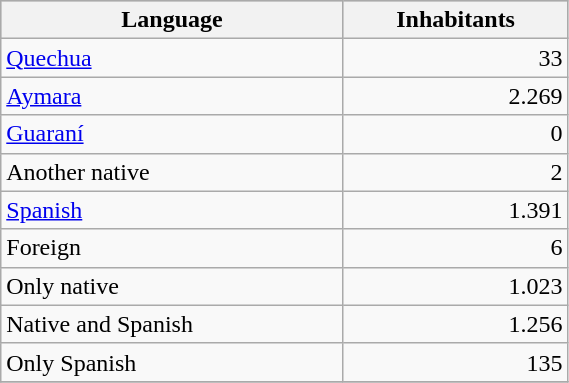<table class="wikitable" border="1" style="width:30%;" border="1">
<tr bgcolor=silver>
<th><strong>Language</strong></th>
<th><strong>Inhabitants</strong></th>
</tr>
<tr>
<td><a href='#'>Quechua</a></td>
<td align="right">33</td>
</tr>
<tr>
<td><a href='#'>Aymara</a></td>
<td align="right">2.269</td>
</tr>
<tr>
<td><a href='#'>Guaraní</a></td>
<td align="right">0</td>
</tr>
<tr>
<td>Another native</td>
<td align="right">2</td>
</tr>
<tr>
<td><a href='#'>Spanish</a></td>
<td align="right">1.391</td>
</tr>
<tr>
<td>Foreign</td>
<td align="right">6</td>
</tr>
<tr>
<td>Only native</td>
<td align="right">1.023</td>
</tr>
<tr>
<td>Native and Spanish</td>
<td align="right">1.256</td>
</tr>
<tr>
<td>Only Spanish</td>
<td align="right">135</td>
</tr>
<tr>
</tr>
</table>
